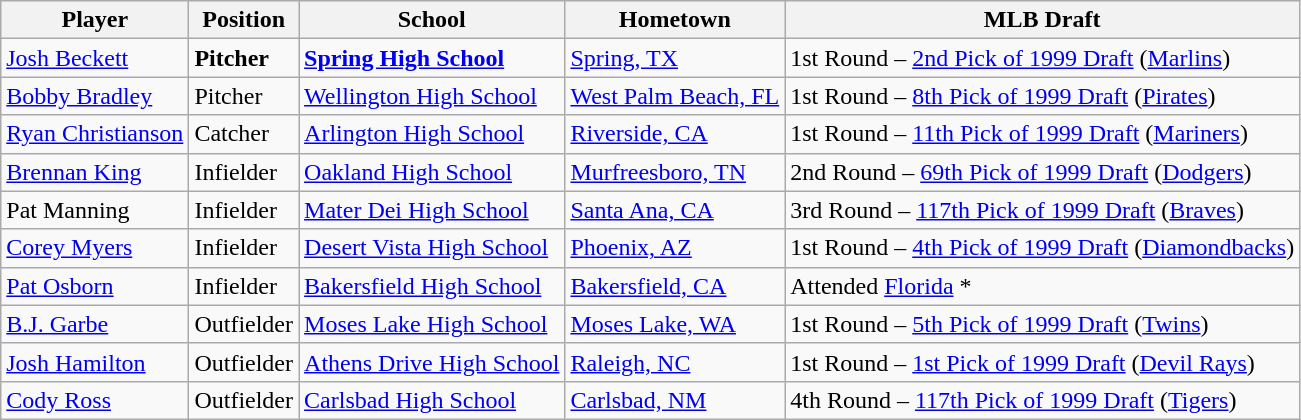<table class="wikitable">
<tr>
<th>Player</th>
<th>Position</th>
<th>School</th>
<th>Hometown</th>
<th>MLB Draft</th>
</tr>
<tr>
<td><a href='#'>Josh Beckett</a></td>
<td><strong>Pitcher</strong></td>
<td><strong><a href='#'>Spring High School</a></strong></td>
<td><a href='#'>Spring, TX</a></td>
<td>1st Round – <a href='#'>2nd Pick of 1999 Draft</a> (<a href='#'>Marlins</a>)</td>
</tr>
<tr>
<td><a href='#'>Bobby Bradley</a></td>
<td>Pitcher</td>
<td><a href='#'>Wellington High School</a></td>
<td><a href='#'>West Palm Beach, FL</a></td>
<td>1st Round – <a href='#'>8th Pick of 1999 Draft</a> (<a href='#'>Pirates</a>)</td>
</tr>
<tr>
<td><a href='#'>Ryan Christianson</a></td>
<td>Catcher</td>
<td><a href='#'>Arlington High School</a></td>
<td><a href='#'>Riverside, CA</a></td>
<td>1st Round – <a href='#'>11th Pick of 1999 Draft</a> (<a href='#'>Mariners</a>)</td>
</tr>
<tr>
<td><a href='#'>Brennan King</a></td>
<td>Infielder</td>
<td><a href='#'>Oakland High School</a></td>
<td><a href='#'>Murfreesboro, TN</a></td>
<td>2nd Round – <a href='#'>69th Pick of 1999 Draft</a> (<a href='#'>Dodgers</a>)</td>
</tr>
<tr>
<td>Pat Manning</td>
<td>Infielder</td>
<td><a href='#'>Mater Dei High School</a></td>
<td><a href='#'>Santa Ana, CA</a></td>
<td>3rd Round – <a href='#'>117th Pick of 1999 Draft</a> (<a href='#'>Braves</a>)</td>
</tr>
<tr>
<td><a href='#'>Corey Myers</a></td>
<td>Infielder</td>
<td><a href='#'>Desert Vista High School</a></td>
<td><a href='#'>Phoenix, AZ</a></td>
<td>1st Round – <a href='#'>4th Pick of 1999 Draft</a> (<a href='#'>Diamondbacks</a>)</td>
</tr>
<tr>
<td><a href='#'>Pat Osborn</a></td>
<td>Infielder</td>
<td><a href='#'>Bakersfield High School</a></td>
<td><a href='#'>Bakersfield, CA</a></td>
<td>Attended <a href='#'>Florida</a> *</td>
</tr>
<tr>
<td><a href='#'>B.J. Garbe</a></td>
<td>Outfielder</td>
<td><a href='#'>Moses Lake High School</a></td>
<td><a href='#'>Moses Lake, WA</a></td>
<td>1st Round – <a href='#'>5th Pick of 1999 Draft</a> (<a href='#'>Twins</a>)</td>
</tr>
<tr>
<td><a href='#'>Josh Hamilton</a></td>
<td>Outfielder</td>
<td><a href='#'>Athens Drive High School</a></td>
<td><a href='#'>Raleigh, NC</a></td>
<td>1st Round – <a href='#'>1st Pick of 1999 Draft</a> (<a href='#'>Devil Rays</a>)</td>
</tr>
<tr>
<td><a href='#'>Cody Ross</a></td>
<td>Outfielder</td>
<td><a href='#'>Carlsbad High School</a></td>
<td><a href='#'>Carlsbad, NM</a></td>
<td>4th Round – <a href='#'>117th Pick of 1999 Draft</a> (<a href='#'>Tigers</a>)</td>
</tr>
</table>
